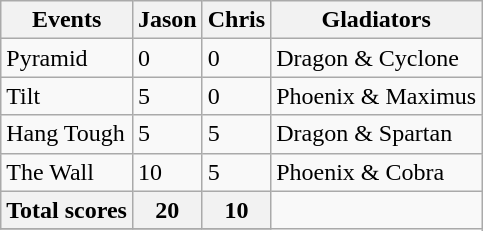<table class="wikitable">
<tr>
<th>Events</th>
<th>Jason</th>
<th>Chris</th>
<th>Gladiators</th>
</tr>
<tr>
<td>Pyramid</td>
<td>0</td>
<td>0</td>
<td>Dragon & Cyclone</td>
</tr>
<tr>
<td>Tilt</td>
<td>5</td>
<td>0</td>
<td>Phoenix & Maximus</td>
</tr>
<tr>
<td>Hang Tough</td>
<td>5</td>
<td>5</td>
<td>Dragon & Spartan</td>
</tr>
<tr>
<td>The Wall</td>
<td>10</td>
<td>5</td>
<td>Phoenix & Cobra</td>
</tr>
<tr>
<th>Total scores</th>
<th>20</th>
<th>10</th>
</tr>
<tr>
</tr>
</table>
